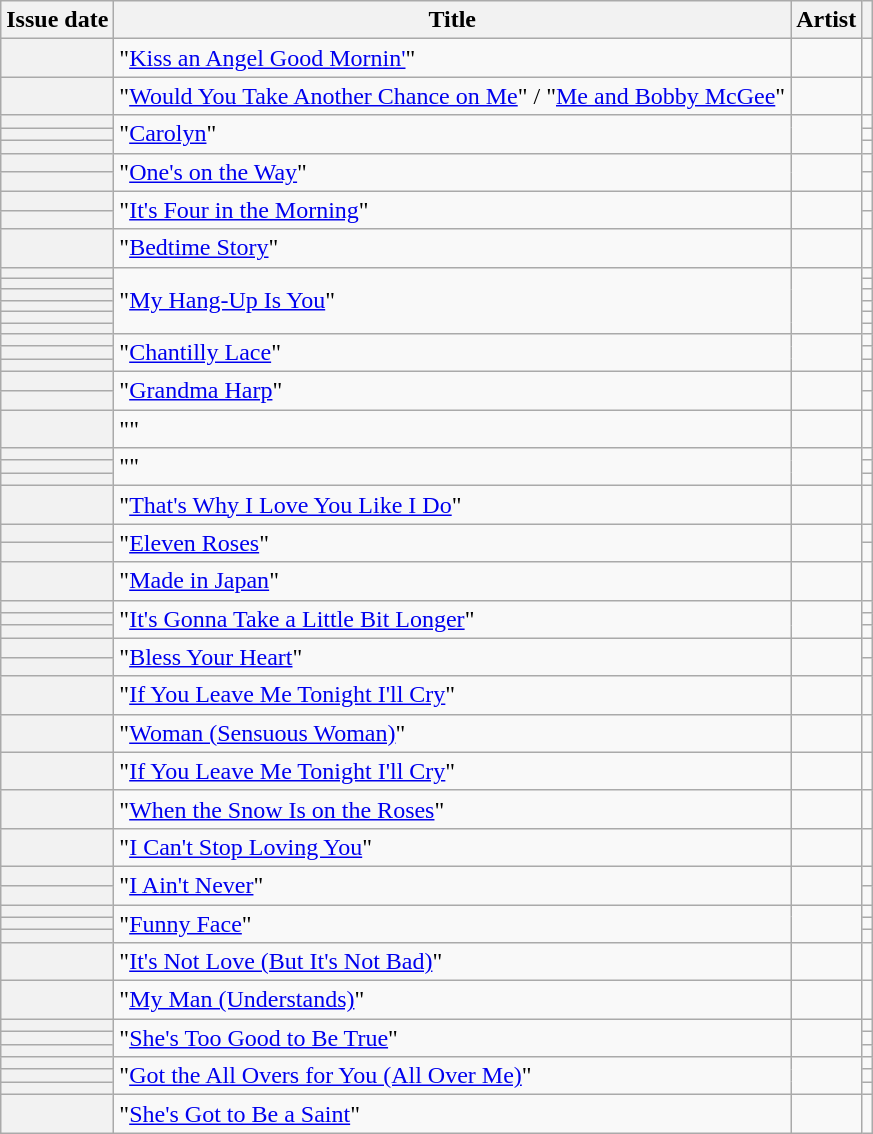<table class="wikitable sortable plainrowheaders">
<tr>
<th scope=col>Issue date</th>
<th scope=col>Title</th>
<th scope=col>Artist</th>
<th scope=col class=unsortable></th>
</tr>
<tr>
<th scope=row></th>
<td>"<a href='#'>Kiss an Angel Good Mornin'</a>"</td>
<td></td>
<td style="text-align: center;"></td>
</tr>
<tr>
<th scope=row></th>
<td>"<a href='#'>Would You Take Another Chance on Me</a>" / "<a href='#'>Me and Bobby McGee</a>"</td>
<td></td>
<td style="text-align: center;"></td>
</tr>
<tr>
<th scope=row></th>
<td rowspan="3">"<a href='#'>Carolyn</a>"</td>
<td rowspan="3"></td>
<td style="text-align: center;"></td>
</tr>
<tr>
<th scope=row></th>
<td style="text-align: center;"></td>
</tr>
<tr>
<th scope=row></th>
<td style="text-align: center;"></td>
</tr>
<tr>
<th scope=row></th>
<td rowspan="2">"<a href='#'>One's on the Way</a>"</td>
<td rowspan="2"></td>
<td style="text-align: center;"></td>
</tr>
<tr>
<th scope=row></th>
<td style="text-align: center;"></td>
</tr>
<tr>
<th scope=row></th>
<td rowspan="2">"<a href='#'>It's Four in the Morning</a>"</td>
<td rowspan="2"></td>
<td style="text-align: center;"></td>
</tr>
<tr>
<th scope=row></th>
<td style="text-align: center;"></td>
</tr>
<tr>
<th scope=row></th>
<td>"<a href='#'>Bedtime Story</a>"</td>
<td></td>
<td style="text-align: center;"></td>
</tr>
<tr>
<th scope=row></th>
<td rowspan="6">"<a href='#'>My Hang-Up Is You</a>"</td>
<td rowspan="6"></td>
<td style="text-align: center;"></td>
</tr>
<tr>
<th scope=row></th>
<td style="text-align: center;"></td>
</tr>
<tr>
<th scope=row></th>
<td style="text-align: center;"></td>
</tr>
<tr>
<th scope=row></th>
<td style="text-align: center;"></td>
</tr>
<tr>
<th scope=row></th>
<td style="text-align: center;"></td>
</tr>
<tr>
<th scope=row></th>
<td style="text-align: center;"></td>
</tr>
<tr>
<th scope=row></th>
<td rowspan="3">"<a href='#'>Chantilly Lace</a>"</td>
<td rowspan="3"></td>
<td style="text-align: center;"></td>
</tr>
<tr>
<th scope=row></th>
<td style="text-align: center;"></td>
</tr>
<tr>
<th scope=row></th>
<td style="text-align: center;"></td>
</tr>
<tr>
<th scope=row></th>
<td rowspan="2">"<a href='#'>Grandma Harp</a>"</td>
<td rowspan="2"></td>
<td style="text-align: center;"></td>
</tr>
<tr>
<th scope=row></th>
<td style="text-align: center;"></td>
</tr>
<tr>
<th scope=row></th>
<td>""</td>
<td></td>
<td style="text-align: center;"></td>
</tr>
<tr>
<th scope=row></th>
<td rowspan="3">""</td>
<td rowspan="3"></td>
<td style="text-align: center;"></td>
</tr>
<tr>
<th scope=row></th>
<td style="text-align: center;"></td>
</tr>
<tr>
<th scope=row></th>
<td style="text-align: center;"></td>
</tr>
<tr>
<th scope=row></th>
<td>"<a href='#'>That's Why I Love You Like I Do</a>"</td>
<td></td>
<td style="text-align: center;"></td>
</tr>
<tr>
<th scope=row></th>
<td rowspan="2">"<a href='#'>Eleven Roses</a>"</td>
<td rowspan="2"></td>
<td style="text-align: center;"></td>
</tr>
<tr>
<th scope=row></th>
<td style="text-align: center;"></td>
</tr>
<tr>
<th scope=row></th>
<td>"<a href='#'>Made in Japan</a>"</td>
<td></td>
<td style="text-align: center;"></td>
</tr>
<tr>
<th scope=row></th>
<td rowspan="3">"<a href='#'>It's Gonna Take a Little Bit Longer</a>"</td>
<td rowspan="3"></td>
<td style="text-align: center;"></td>
</tr>
<tr>
<th scope=row></th>
<td style="text-align: center;"></td>
</tr>
<tr>
<th scope=row></th>
<td style="text-align: center;"></td>
</tr>
<tr>
<th scope=row></th>
<td rowspan="2">"<a href='#'>Bless Your Heart</a>"</td>
<td rowspan="2"></td>
<td style="text-align: center;"></td>
</tr>
<tr>
<th scope=row></th>
<td style="text-align: center;"></td>
</tr>
<tr>
<th scope=row></th>
<td>"<a href='#'>If You Leave Me Tonight I'll Cry</a>"</td>
<td></td>
<td style="text-align: center;"></td>
</tr>
<tr>
<th scope=row></th>
<td>"<a href='#'>Woman (Sensuous Woman)</a>"</td>
<td></td>
<td style="text-align: center;"></td>
</tr>
<tr>
<th scope=row></th>
<td>"<a href='#'>If You Leave Me Tonight I'll Cry</a>"</td>
<td></td>
<td style="text-align: center;"></td>
</tr>
<tr>
<th scope=row></th>
<td>"<a href='#'>When the Snow Is on the Roses</a>"</td>
<td></td>
<td style="text-align: center;"></td>
</tr>
<tr>
<th scope=row></th>
<td>"<a href='#'>I Can't Stop Loving You</a>"</td>
<td></td>
<td style="text-align: center;"></td>
</tr>
<tr>
<th scope=row></th>
<td rowspan="2">"<a href='#'>I Ain't Never</a>"</td>
<td rowspan="2"></td>
<td style="text-align: center;"></td>
</tr>
<tr>
<th scope=row></th>
<td style="text-align: center;"></td>
</tr>
<tr>
<th scope=row></th>
<td rowspan="3">"<a href='#'>Funny Face</a>"</td>
<td rowspan="3"></td>
<td style="text-align: center;"></td>
</tr>
<tr>
<th scope=row></th>
<td style="text-align: center;"></td>
</tr>
<tr>
<th scope=row></th>
<td style="text-align: center;"></td>
</tr>
<tr>
<th scope=row></th>
<td>"<a href='#'>It's Not Love (But It's Not Bad)</a>"</td>
<td></td>
<td style="text-align: center;"></td>
</tr>
<tr>
<th scope=row></th>
<td>"<a href='#'>My Man (Understands)</a>"</td>
<td></td>
<td style="text-align: center;"></td>
</tr>
<tr>
<th scope=row></th>
<td rowspan="3">"<a href='#'>She's Too Good to Be True</a>"</td>
<td rowspan="3"></td>
<td style="text-align: center;"></td>
</tr>
<tr>
<th scope=row></th>
<td style="text-align: center;"></td>
</tr>
<tr>
<th scope=row></th>
<td style="text-align: center;"></td>
</tr>
<tr>
<th scope=row></th>
<td rowspan="3">"<a href='#'>Got the All Overs for You (All Over Me)</a>"</td>
<td rowspan="3"></td>
<td style="text-align: center;"></td>
</tr>
<tr>
<th scope=row></th>
<td style="text-align: center;"></td>
</tr>
<tr>
<th scope=row></th>
<td style="text-align: center;"></td>
</tr>
<tr>
<th scope=row></th>
<td>"<a href='#'>She's Got to Be a Saint</a>"</td>
<td></td>
<td style="text-align: center;"></td>
</tr>
</table>
